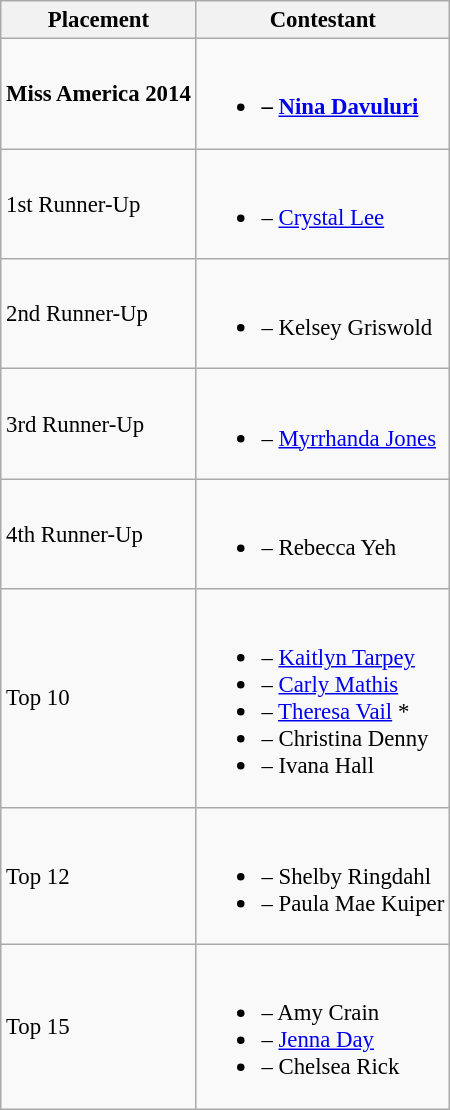<table class="wikitable sortable" style="font-size: 95%;">
<tr>
<th>Placement</th>
<th>Contestant</th>
</tr>
<tr>
<td><strong>Miss America 2014</strong></td>
<td><br><ul><li><strong> – <a href='#'>Nina Davuluri</a></strong></li></ul></td>
</tr>
<tr>
<td>1st Runner-Up</td>
<td><br><ul><li> – <a href='#'>Crystal Lee</a></li></ul></td>
</tr>
<tr>
<td>2nd Runner-Up</td>
<td><br><ul><li> – Kelsey Griswold</li></ul></td>
</tr>
<tr>
<td>3rd Runner-Up</td>
<td><br><ul><li> – <a href='#'>Myrrhanda Jones</a></li></ul></td>
</tr>
<tr>
<td>4th Runner-Up</td>
<td><br><ul><li> – Rebecca Yeh</li></ul></td>
</tr>
<tr>
<td>Top 10</td>
<td><br><ul><li> – <a href='#'>Kaitlyn Tarpey</a></li><li> – <a href='#'>Carly Mathis</a></li><li> – <a href='#'>Theresa Vail</a> *</li><li> – Christina Denny</li><li> – Ivana Hall</li></ul></td>
</tr>
<tr>
<td>Top 12</td>
<td><br><ul><li> – Shelby Ringdahl</li><li> – Paula Mae Kuiper</li></ul></td>
</tr>
<tr>
<td>Top 15</td>
<td><br><ul><li> – Amy Crain</li><li> – <a href='#'>Jenna Day</a></li><li> – Chelsea Rick</li></ul></td>
</tr>
</table>
